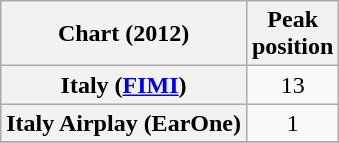<table class="wikitable sortable plainrowheaders" style="text-align:center;">
<tr>
<th>Chart (2012)</th>
<th>Peak<br>position</th>
</tr>
<tr>
<th scope="row">Italy (<a href='#'>FIMI</a>)</th>
<td>13</td>
</tr>
<tr>
<th scope="row">Italy Airplay (EarOne)</th>
<td>1</td>
</tr>
<tr>
</tr>
</table>
